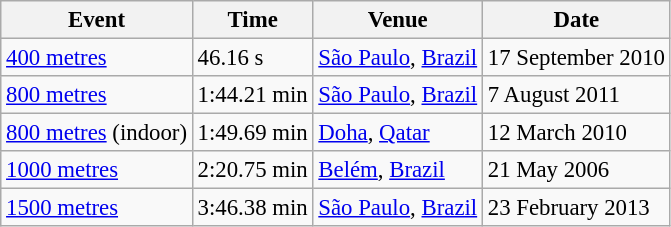<table class="wikitable" style="border-collapse: collapse; font-size: 95%;">
<tr>
<th>Event</th>
<th>Time</th>
<th>Venue</th>
<th>Date</th>
</tr>
<tr>
<td><a href='#'>400 metres</a></td>
<td>46.16 s</td>
<td><a href='#'>São Paulo</a>, <a href='#'>Brazil</a></td>
<td>17 September 2010</td>
</tr>
<tr>
<td><a href='#'>800 metres</a></td>
<td>1:44.21 min</td>
<td><a href='#'>São Paulo</a>, <a href='#'>Brazil</a></td>
<td>7 August 2011</td>
</tr>
<tr>
<td><a href='#'>800 metres</a> (indoor)</td>
<td>1:49.69 min</td>
<td><a href='#'>Doha</a>, <a href='#'>Qatar</a></td>
<td>12 March 2010</td>
</tr>
<tr>
<td><a href='#'>1000 metres</a></td>
<td>2:20.75 min</td>
<td><a href='#'>Belém</a>, <a href='#'>Brazil</a></td>
<td>21 May 2006</td>
</tr>
<tr>
<td><a href='#'>1500 metres</a></td>
<td>3:46.38 min</td>
<td><a href='#'>São Paulo</a>, <a href='#'>Brazil</a></td>
<td>23 February 2013</td>
</tr>
</table>
